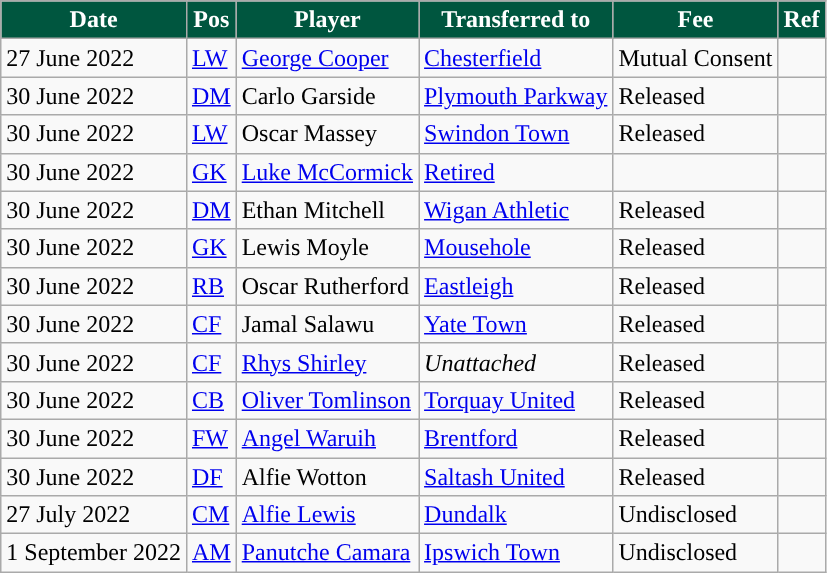<table class="wikitable plainrowheaders sortable">
<tr>
<th style="background:#00563F; color:#ffffff; ">Date</th>
<th style="background:#00563F; color:#ffffff; ">Pos</th>
<th style="background:#00563F; color:#ffffff; ">Player</th>
<th style="background:#00563F; color:#ffffff; ">Transferred to</th>
<th style="background:#00563F; color:#ffffff; ">Fee</th>
<th style="background:#00563F; color:#ffffff; ">Ref</th>
</tr>
<tr>
<td>27 June 2022</td>
<td><a href='#'>LW</a></td>
<td> <a href='#'>George Cooper</a></td>
<td> <a href='#'>Chesterfield</a></td>
<td>Mutual Consent</td>
<td></td>
</tr>
<tr>
<td>30 June 2022</td>
<td><a href='#'>DM</a></td>
<td> Carlo Garside</td>
<td> <a href='#'>Plymouth Parkway</a></td>
<td>Released</td>
<td></td>
</tr>
<tr>
<td>30 June 2022</td>
<td><a href='#'>LW</a></td>
<td> Oscar Massey</td>
<td> <a href='#'>Swindon Town</a></td>
<td>Released</td>
<td></td>
</tr>
<tr>
<td>30 June 2022</td>
<td><a href='#'>GK</a></td>
<td> <a href='#'>Luke McCormick</a></td>
<td> <a href='#'>Retired</a></td>
<td></td>
<td></td>
</tr>
<tr>
<td>30 June 2022</td>
<td><a href='#'>DM</a></td>
<td> Ethan Mitchell</td>
<td> <a href='#'>Wigan Athletic</a></td>
<td>Released</td>
<td></td>
</tr>
<tr>
<td>30 June 2022</td>
<td><a href='#'>GK</a></td>
<td> Lewis Moyle</td>
<td> <a href='#'>Mousehole</a></td>
<td>Released</td>
<td></td>
</tr>
<tr>
<td>30 June 2022</td>
<td><a href='#'>RB</a></td>
<td> Oscar Rutherford</td>
<td> <a href='#'>Eastleigh</a></td>
<td>Released</td>
<td></td>
</tr>
<tr>
<td>30 June 2022</td>
<td><a href='#'>CF</a></td>
<td> Jamal Salawu</td>
<td> <a href='#'>Yate Town</a></td>
<td>Released</td>
<td></td>
</tr>
<tr>
<td>30 June 2022</td>
<td><a href='#'>CF</a></td>
<td> <a href='#'>Rhys Shirley</a></td>
<td> <em>Unattached</em></td>
<td>Released</td>
<td></td>
</tr>
<tr>
<td>30 June 2022</td>
<td><a href='#'>CB</a></td>
<td> <a href='#'>Oliver Tomlinson</a></td>
<td> <a href='#'>Torquay United</a></td>
<td>Released</td>
<td></td>
</tr>
<tr>
<td>30 June 2022</td>
<td><a href='#'>FW</a></td>
<td> <a href='#'>Angel Waruih</a></td>
<td> <a href='#'>Brentford</a></td>
<td>Released</td>
<td></td>
</tr>
<tr>
<td>30 June 2022</td>
<td><a href='#'>DF</a></td>
<td> Alfie Wotton</td>
<td> <a href='#'>Saltash United</a></td>
<td>Released</td>
<td></td>
</tr>
<tr>
<td>27 July 2022</td>
<td><a href='#'>CM</a></td>
<td> <a href='#'>Alfie Lewis</a></td>
<td> <a href='#'>Dundalk</a></td>
<td>Undisclosed</td>
<td></td>
</tr>
<tr>
<td>1 September 2022</td>
<td><a href='#'>AM</a></td>
<td> <a href='#'>Panutche Camara</a></td>
<td> <a href='#'>Ipswich Town</a></td>
<td>Undisclosed</td>
<td></td>
</tr>
</table>
